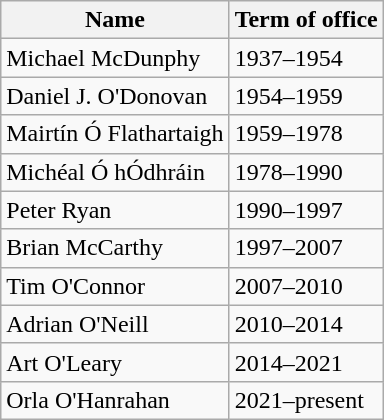<table class="wikitable">
<tr>
<th>Name</th>
<th>Term of office</th>
</tr>
<tr>
<td>Michael McDunphy</td>
<td>1937–1954</td>
</tr>
<tr>
<td>Daniel J. O'Donovan</td>
<td>1954–1959</td>
</tr>
<tr>
<td>Mairtín Ó Flathartaigh</td>
<td>1959–1978</td>
</tr>
<tr>
<td>Michéal Ó hÓdhráin</td>
<td>1978–1990</td>
</tr>
<tr>
<td>Peter Ryan</td>
<td>1990–1997</td>
</tr>
<tr>
<td>Brian McCarthy</td>
<td>1997–2007</td>
</tr>
<tr>
<td>Tim O'Connor</td>
<td>2007–2010</td>
</tr>
<tr>
<td>Adrian O'Neill</td>
<td>2010–2014</td>
</tr>
<tr>
<td>Art O'Leary</td>
<td>2014–2021</td>
</tr>
<tr>
<td>Orla O'Hanrahan</td>
<td>2021–present</td>
</tr>
</table>
